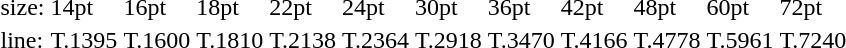<table style="margin-left:40px;">
<tr>
<td>size:</td>
<td>14pt</td>
<td>16pt</td>
<td>18pt</td>
<td>22pt</td>
<td>24pt</td>
<td>30pt</td>
<td>36pt</td>
<td>42pt</td>
<td>48pt</td>
<td>60pt</td>
<td>72pt</td>
</tr>
<tr>
<td>line:</td>
<td>T.1395</td>
<td>T.1600</td>
<td>T.1810</td>
<td>T.2138</td>
<td>T.2364</td>
<td>T.2918</td>
<td>T.3470</td>
<td>T.4166</td>
<td>T.4778</td>
<td>T.5961</td>
<td>T.7240</td>
</tr>
</table>
